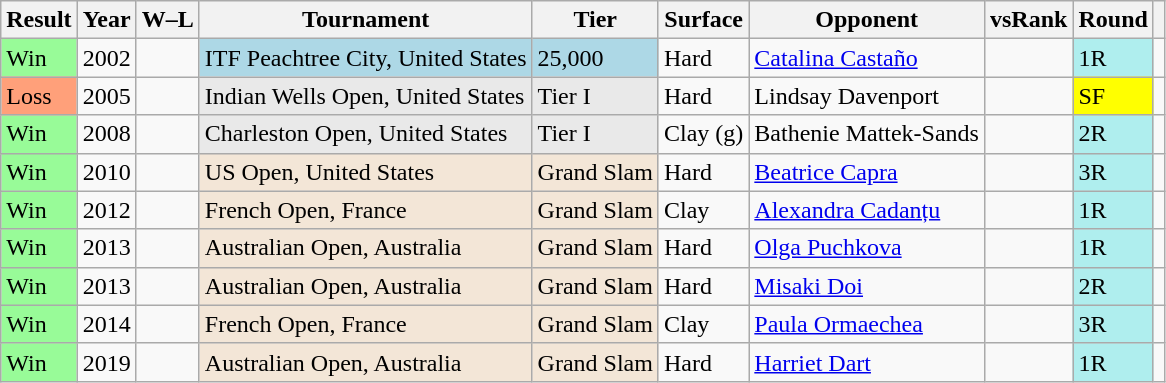<table class="wikitable sortable">
<tr>
<th>Result</th>
<th>Year</th>
<th>W–L</th>
<th>Tournament</th>
<th>Tier</th>
<th>Surface</th>
<th>Opponent</th>
<th>vsRank</th>
<th>Round</th>
<th></th>
</tr>
<tr>
<td bgcolor="98FB98">Win</td>
<td>2002</td>
<td></td>
<td bgcolor="lightblue">ITF Peachtree City, United States</td>
<td bgcolor="lightblue">25,000</td>
<td>Hard</td>
<td> <a href='#'>Catalina Castaño</a></td>
<td></td>
<td bgcolor="afeeee">1R</td>
<td></td>
</tr>
<tr>
<td bgcolor="ffa07a">Loss</td>
<td>2005</td>
<td></td>
<td bgcolor="e9e9e9">Indian Wells Open, United States</td>
<td bgcolor="e9e9e9">Tier I</td>
<td>Hard</td>
<td> Lindsay Davenport</td>
<td></td>
<td bgcolor="yellow">SF</td>
<td></td>
</tr>
<tr>
<td bgcolor="98FB98">Win</td>
<td>2008</td>
<td></td>
<td bgcolor="e9e9e9">Charleston Open, United States</td>
<td bgcolor="e9e9e9">Tier I</td>
<td>Clay (g)</td>
<td> Bathenie Mattek-Sands</td>
<td></td>
<td bgcolor="afeeee">2R</td>
<td></td>
</tr>
<tr>
<td bgcolor="98FB98">Win</td>
<td>2010</td>
<td></td>
<td bgcolor="f3e6d7">US Open, United States</td>
<td bgcolor="f3e6d7">Grand Slam</td>
<td>Hard</td>
<td> <a href='#'>Beatrice Capra</a></td>
<td></td>
<td bgcolor="afeeee">3R</td>
<td></td>
</tr>
<tr>
<td bgcolor="98FB98">Win</td>
<td>2012</td>
<td></td>
<td bgcolor="f3e6d7">French Open, France</td>
<td bgcolor="f3e6d7">Grand Slam</td>
<td>Clay</td>
<td> <a href='#'>Alexandra Cadanțu</a></td>
<td></td>
<td bgcolor="afeeee">1R</td>
<td></td>
</tr>
<tr>
<td bgcolor="98FB98">Win</td>
<td>2013</td>
<td></td>
<td bgcolor="f3e6d7">Australian Open, Australia</td>
<td bgcolor="f3e6d7">Grand Slam</td>
<td>Hard</td>
<td> <a href='#'>Olga Puchkova</a></td>
<td></td>
<td bgcolor="afeeee">1R</td>
<td></td>
</tr>
<tr>
<td bgcolor="98FB98">Win</td>
<td>2013</td>
<td></td>
<td bgcolor="f3e6d7">Australian Open, Australia</td>
<td bgcolor="f3e6d7">Grand Slam</td>
<td>Hard</td>
<td> <a href='#'>Misaki Doi</a></td>
<td></td>
<td bgcolor="afeeee">2R</td>
<td></td>
</tr>
<tr>
<td bgcolor="98FB98">Win</td>
<td>2014</td>
<td></td>
<td bgcolor="f3e6d7">French Open, France</td>
<td bgcolor="f3e6d7">Grand Slam</td>
<td>Clay</td>
<td> <a href='#'>Paula Ormaechea</a></td>
<td></td>
<td bgcolor="afeeee">3R</td>
<td></td>
</tr>
<tr>
<td bgcolor="98FB98">Win</td>
<td>2019</td>
<td></td>
<td bgcolor="f3e6d7">Australian Open, Australia</td>
<td bgcolor="f3e6d7">Grand Slam</td>
<td>Hard</td>
<td> <a href='#'>Harriet Dart</a></td>
<td></td>
<td bgcolor="afeeee">1R</td>
<td></td>
</tr>
</table>
